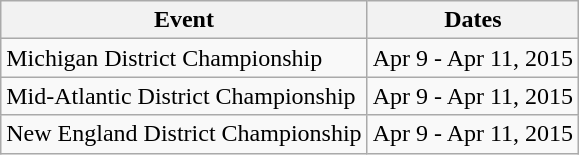<table class="wikitable">
<tr>
<th>Event</th>
<th>Dates</th>
</tr>
<tr>
<td>Michigan District Championship</td>
<td>Apr 9 - Apr 11, 2015</td>
</tr>
<tr>
<td>Mid-Atlantic District Championship</td>
<td>Apr 9 - Apr 11, 2015</td>
</tr>
<tr>
<td>New England District Championship</td>
<td>Apr 9 - Apr 11, 2015</td>
</tr>
</table>
